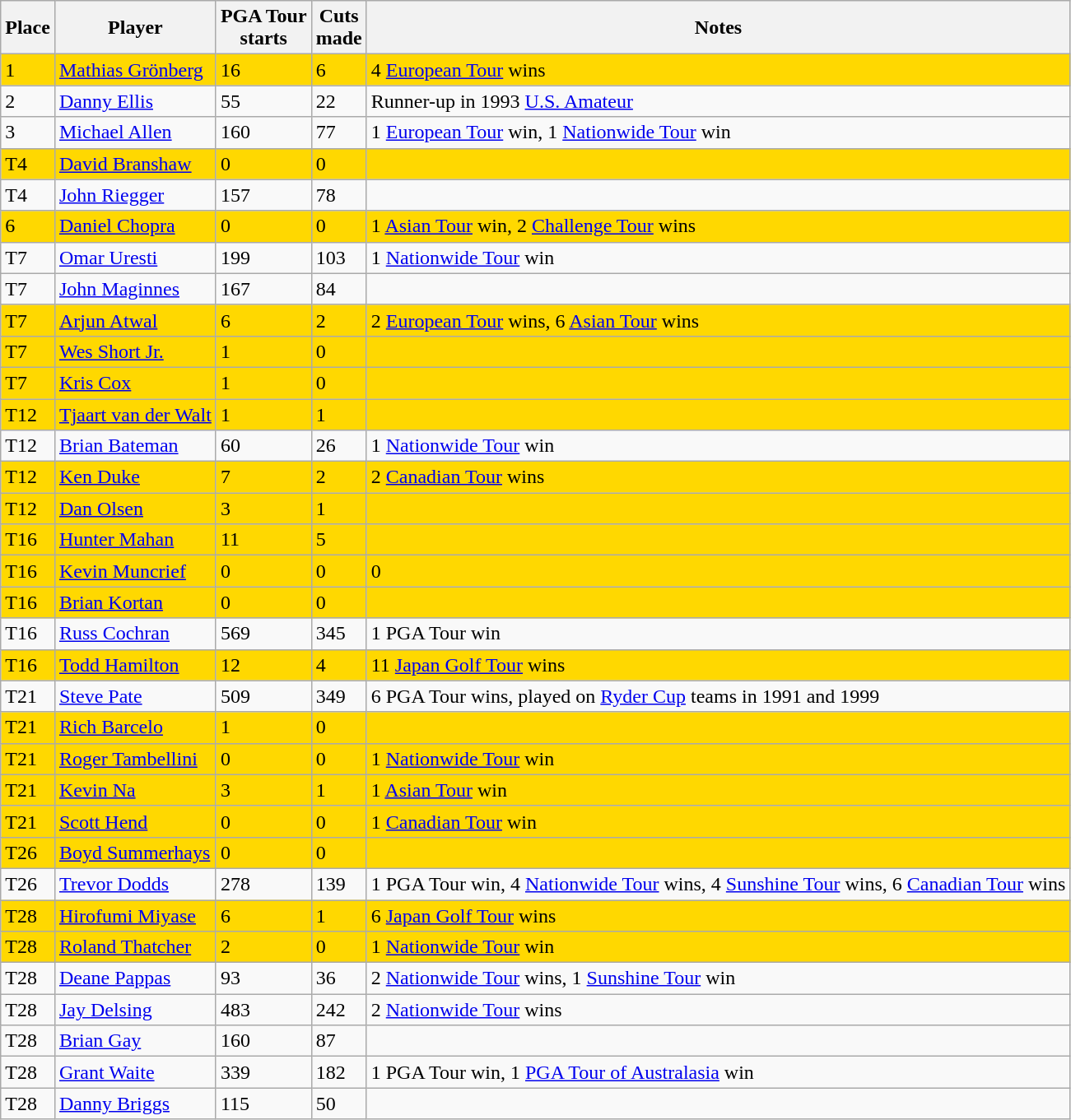<table class="sortable wikitable">
<tr>
<th>Place</th>
<th>Player</th>
<th>PGA Tour<br>starts</th>
<th>Cuts<br>made</th>
<th>Notes</th>
</tr>
<tr style="background:#FFD800;">
<td>1</td>
<td> <a href='#'>Mathias Grönberg</a></td>
<td>16</td>
<td>6</td>
<td>4 <a href='#'>European Tour</a> wins</td>
</tr>
<tr>
<td>2</td>
<td> <a href='#'>Danny Ellis</a></td>
<td>55</td>
<td>22</td>
<td>Runner-up in 1993 <a href='#'>U.S. Amateur</a></td>
</tr>
<tr>
<td>3</td>
<td> <a href='#'>Michael Allen</a></td>
<td>160</td>
<td>77</td>
<td>1 <a href='#'>European Tour</a> win, 1 <a href='#'>Nationwide Tour</a> win</td>
</tr>
<tr style="background:#FFD800;">
<td>T4</td>
<td> <a href='#'>David Branshaw</a></td>
<td>0</td>
<td>0</td>
<td></td>
</tr>
<tr>
<td>T4</td>
<td> <a href='#'>John Riegger</a></td>
<td>157</td>
<td>78</td>
<td></td>
</tr>
<tr style="background:#FFD800;">
<td>6</td>
<td> <a href='#'>Daniel Chopra</a></td>
<td>0</td>
<td>0</td>
<td>1 <a href='#'>Asian Tour</a> win, 2 <a href='#'>Challenge Tour</a> wins</td>
</tr>
<tr>
<td>T7</td>
<td> <a href='#'>Omar Uresti</a></td>
<td>199</td>
<td>103</td>
<td>1 <a href='#'>Nationwide Tour</a> win</td>
</tr>
<tr>
<td>T7</td>
<td> <a href='#'>John Maginnes</a></td>
<td>167</td>
<td>84</td>
<td></td>
</tr>
<tr style="background:#FFD800;">
<td>T7</td>
<td> <a href='#'>Arjun Atwal</a></td>
<td>6</td>
<td>2</td>
<td>2 <a href='#'>European Tour</a> wins, 6 <a href='#'>Asian Tour</a> wins</td>
</tr>
<tr style="background:#FFD800;">
<td>T7</td>
<td> <a href='#'>Wes Short Jr.</a></td>
<td>1</td>
<td>0</td>
<td></td>
</tr>
<tr style="background:#FFD800;">
<td>T7</td>
<td> <a href='#'>Kris Cox</a></td>
<td>1</td>
<td>0</td>
<td></td>
</tr>
<tr style="background:#FFD800;">
<td>T12</td>
<td> <a href='#'>Tjaart van der Walt</a></td>
<td>1</td>
<td>1</td>
<td></td>
</tr>
<tr>
<td>T12</td>
<td> <a href='#'>Brian Bateman</a></td>
<td>60</td>
<td>26</td>
<td>1 <a href='#'>Nationwide Tour</a> win</td>
</tr>
<tr style="background:#FFD800;">
<td>T12</td>
<td> <a href='#'>Ken Duke</a></td>
<td>7</td>
<td>2</td>
<td>2 <a href='#'>Canadian Tour</a> wins</td>
</tr>
<tr style="background:#FFD800;">
<td>T12</td>
<td> <a href='#'>Dan Olsen</a></td>
<td>3</td>
<td>1</td>
<td></td>
</tr>
<tr style="background:#FFD800;">
<td>T16</td>
<td> <a href='#'>Hunter Mahan</a></td>
<td>11</td>
<td>5</td>
<td></td>
</tr>
<tr style="background:#FFD800;">
<td>T16</td>
<td> <a href='#'>Kevin Muncrief</a></td>
<td>0</td>
<td>0</td>
<td>0</td>
</tr>
<tr style="background:#FFD800;">
<td>T16</td>
<td> <a href='#'>Brian Kortan</a></td>
<td>0</td>
<td>0</td>
<td></td>
</tr>
<tr>
<td>T16</td>
<td> <a href='#'>Russ Cochran</a></td>
<td>569</td>
<td>345</td>
<td>1 PGA Tour win</td>
</tr>
<tr style="background:#FFD800;">
<td>T16</td>
<td> <a href='#'>Todd Hamilton</a></td>
<td>12</td>
<td>4</td>
<td>11 <a href='#'>Japan Golf Tour</a> wins</td>
</tr>
<tr>
<td>T21</td>
<td> <a href='#'>Steve Pate</a></td>
<td>509</td>
<td>349</td>
<td>6 PGA Tour wins, played on <a href='#'>Ryder Cup</a> teams in 1991 and 1999</td>
</tr>
<tr style="background:#FFD800;">
<td>T21</td>
<td> <a href='#'>Rich Barcelo</a></td>
<td>1</td>
<td>0</td>
<td></td>
</tr>
<tr style="background:#FFD800;">
<td>T21</td>
<td> <a href='#'>Roger Tambellini</a></td>
<td>0</td>
<td>0</td>
<td>1 <a href='#'>Nationwide Tour</a> win</td>
</tr>
<tr style="background:#FFD800;">
<td>T21</td>
<td> <a href='#'>Kevin Na</a></td>
<td>3</td>
<td>1</td>
<td>1 <a href='#'>Asian Tour</a> win</td>
</tr>
<tr style="background:#FFD800;">
<td>T21</td>
<td> <a href='#'>Scott Hend</a></td>
<td>0</td>
<td>0</td>
<td>1 <a href='#'>Canadian Tour</a> win</td>
</tr>
<tr style="background:#FFD800;">
<td>T26</td>
<td> <a href='#'>Boyd Summerhays</a></td>
<td>0</td>
<td>0</td>
<td></td>
</tr>
<tr>
<td>T26</td>
<td> <a href='#'>Trevor Dodds</a></td>
<td>278</td>
<td>139</td>
<td>1 PGA Tour win, 4 <a href='#'>Nationwide Tour</a> wins, 4 <a href='#'>Sunshine Tour</a> wins, 6 <a href='#'>Canadian Tour</a> wins</td>
</tr>
<tr style="background:#FFD800;">
<td>T28</td>
<td> <a href='#'>Hirofumi Miyase</a></td>
<td>6</td>
<td>1</td>
<td>6 <a href='#'>Japan Golf Tour</a> wins</td>
</tr>
<tr style="background:#FFD800;">
<td>T28</td>
<td> <a href='#'>Roland Thatcher</a></td>
<td>2</td>
<td>0</td>
<td>1 <a href='#'>Nationwide Tour</a> win</td>
</tr>
<tr>
<td>T28</td>
<td> <a href='#'>Deane Pappas</a></td>
<td>93</td>
<td>36</td>
<td>2 <a href='#'>Nationwide Tour</a> wins, 1 <a href='#'>Sunshine Tour</a> win</td>
</tr>
<tr>
<td>T28</td>
<td> <a href='#'>Jay Delsing</a></td>
<td>483</td>
<td>242</td>
<td>2 <a href='#'>Nationwide Tour</a> wins</td>
</tr>
<tr>
<td>T28</td>
<td> <a href='#'>Brian Gay</a></td>
<td>160</td>
<td>87</td>
<td></td>
</tr>
<tr>
<td>T28</td>
<td> <a href='#'>Grant Waite</a></td>
<td>339</td>
<td>182</td>
<td>1 PGA Tour win, 1 <a href='#'>PGA Tour of Australasia</a> win</td>
</tr>
<tr>
<td>T28</td>
<td> <a href='#'>Danny Briggs</a></td>
<td>115</td>
<td>50</td>
<td></td>
</tr>
</table>
